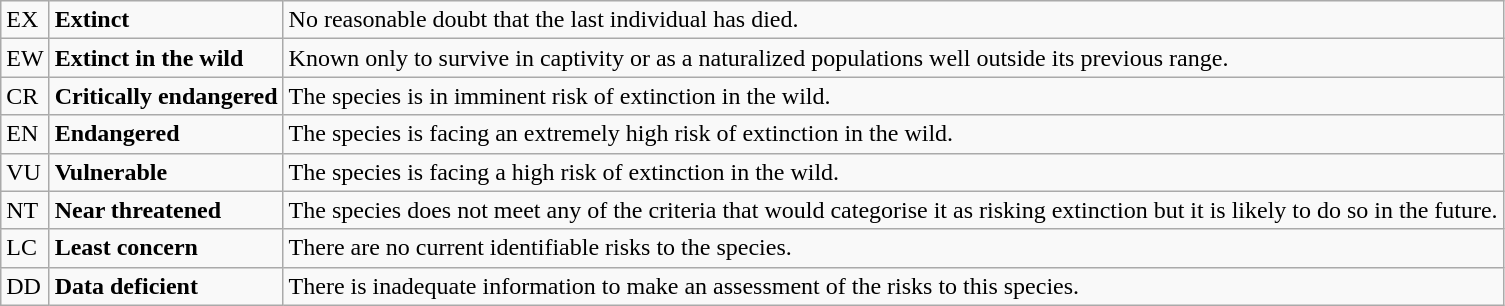<table class="wikitable" style="text-align:left">
<tr>
<td>EX</td>
<td><strong>Extinct</strong></td>
<td>No reasonable doubt that the last individual has died.</td>
</tr>
<tr>
<td>EW</td>
<td><strong>Extinct in the wild</strong></td>
<td>Known only to survive in captivity or as a naturalized populations well outside its previous range.</td>
</tr>
<tr>
<td>CR</td>
<td><strong>Critically endangered</strong></td>
<td>The species is in imminent risk of extinction in the wild.</td>
</tr>
<tr>
<td>EN</td>
<td><strong>Endangered</strong></td>
<td>The species is facing an extremely high risk of extinction in the wild.</td>
</tr>
<tr>
<td>VU</td>
<td><strong>Vulnerable</strong></td>
<td>The species is facing a high risk of extinction in the wild.</td>
</tr>
<tr>
<td>NT</td>
<td><strong>Near threatened</strong></td>
<td>The species does not meet any of the criteria that would categorise it as risking extinction but it is likely to do so in the future.</td>
</tr>
<tr>
<td>LC</td>
<td><strong>Least concern</strong></td>
<td>There are no current identifiable risks to the species.</td>
</tr>
<tr>
<td>DD</td>
<td><strong>Data deficient</strong></td>
<td>There is inadequate information to make an assessment of the risks to this species.</td>
</tr>
</table>
